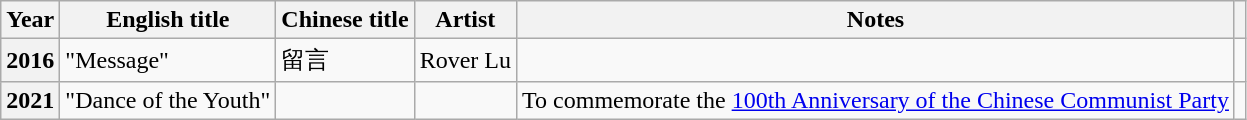<table class="wikitable plainrowheaders">
<tr>
<th scope="col">Year</th>
<th scope="col">English title</th>
<th scope="col">Chinese title</th>
<th scope="col">Artist</th>
<th scope="col">Notes</th>
<th scope="col" class="unsortable"></th>
</tr>
<tr>
<th scope="row">2016</th>
<td>"Message"</td>
<td>留言</td>
<td>Rover Lu</td>
<td></td>
<td style="text-align:center"></td>
</tr>
<tr>
<th scope="row">2021</th>
<td>"Dance of the Youth"</td>
<td></td>
<td></td>
<td>To commemorate the <a href='#'>100th Anniversary of the Chinese Communist Party</a></td>
<td style="text-align:center"></td>
</tr>
</table>
